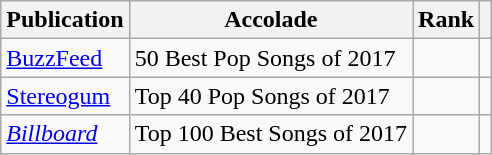<table class="wikitable sortable">
<tr>
<th>Publication</th>
<th>Accolade</th>
<th>Rank</th>
<th class="unsortable"></th>
</tr>
<tr>
<td><a href='#'>BuzzFeed</a></td>
<td>50 Best Pop Songs of 2017</td>
<td></td>
<td></td>
</tr>
<tr>
<td><a href='#'>Stereogum</a></td>
<td>Top 40 Pop Songs of 2017</td>
<td></td>
<td></td>
</tr>
<tr>
<td><em><a href='#'>Billboard</a></em></td>
<td>Top 100 Best Songs of 2017</td>
<td></td>
<td></td>
</tr>
</table>
